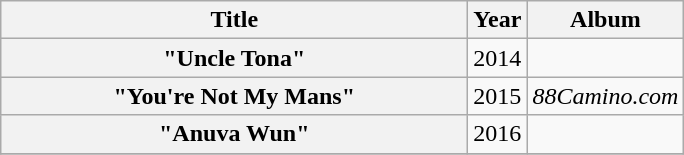<table class="wikitable plainrowheaders" style="text-align:center;">
<tr>
<th scope="col" style="width:19em;">Title</th>
<th scope="col">Year</th>
<th scope="col">Album</th>
</tr>
<tr>
<th scope="row">"Uncle Tona" </th>
<td>2014</td>
<td></td>
</tr>
<tr>
<th scope="row">"You're Not My Mans" </th>
<td>2015</td>
<td><em>88Camino.com</em></td>
</tr>
<tr>
<th scope="row">"Anuva Wun" </th>
<td>2016</td>
<td></td>
</tr>
<tr>
</tr>
</table>
